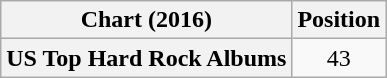<table class="wikitable plainrowheaders" style="text-align:center">
<tr>
<th scope="col">Chart (2016)</th>
<th scope="col">Position</th>
</tr>
<tr>
<th scope="row">US Top Hard Rock Albums</th>
<td>43</td>
</tr>
</table>
